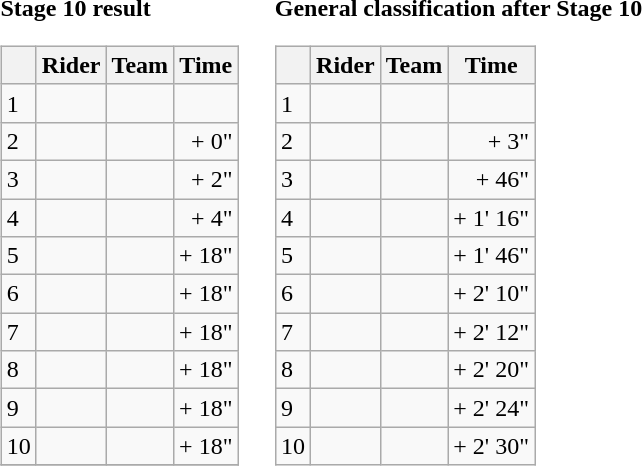<table>
<tr>
<td><strong>Stage 10 result</strong><br><table class="wikitable">
<tr>
<th></th>
<th>Rider</th>
<th>Team</th>
<th>Time</th>
</tr>
<tr>
<td>1</td>
<td></td>
<td></td>
<td align="right"></td>
</tr>
<tr>
<td>2</td>
<td></td>
<td></td>
<td align="right">+ 0"</td>
</tr>
<tr>
<td>3</td>
<td></td>
<td></td>
<td align="right">+ 2"</td>
</tr>
<tr>
<td>4</td>
<td></td>
<td></td>
<td align="right">+ 4"</td>
</tr>
<tr>
<td>5</td>
<td></td>
<td></td>
<td align="right">+ 18"</td>
</tr>
<tr>
<td>6</td>
<td></td>
<td></td>
<td align="right">+ 18"</td>
</tr>
<tr>
<td>7</td>
<td></td>
<td></td>
<td align="right">+ 18"</td>
</tr>
<tr>
<td>8</td>
<td></td>
<td></td>
<td align="right">+ 18"</td>
</tr>
<tr>
<td>9</td>
<td></td>
<td></td>
<td align="right">+ 18"</td>
</tr>
<tr>
<td>10</td>
<td></td>
<td></td>
<td align="right">+ 18"</td>
</tr>
<tr>
</tr>
</table>
</td>
<td></td>
<td><strong>General classification after Stage 10</strong><br><table class="wikitable">
<tr>
<th></th>
<th>Rider</th>
<th>Team</th>
<th>Time</th>
</tr>
<tr>
<td>1</td>
<td> </td>
<td></td>
<td align="right"></td>
</tr>
<tr>
<td>2</td>
<td> </td>
<td></td>
<td align="right">+ 3"</td>
</tr>
<tr>
<td>3</td>
<td></td>
<td></td>
<td align="right">+ 46"</td>
</tr>
<tr>
<td>4</td>
<td></td>
<td></td>
<td align="right">+ 1' 16"</td>
</tr>
<tr>
<td>5</td>
<td></td>
<td></td>
<td align="right">+ 1' 46"</td>
</tr>
<tr>
<td>6</td>
<td></td>
<td></td>
<td align="right">+ 2' 10"</td>
</tr>
<tr>
<td>7</td>
<td></td>
<td></td>
<td align="right">+ 2' 12"</td>
</tr>
<tr>
<td>8</td>
<td></td>
<td></td>
<td align="right">+ 2' 20"</td>
</tr>
<tr>
<td>9</td>
<td></td>
<td></td>
<td align="right">+ 2' 24"</td>
</tr>
<tr>
<td>10</td>
<td></td>
<td></td>
<td align="right">+ 2' 30"</td>
</tr>
</table>
</td>
</tr>
</table>
